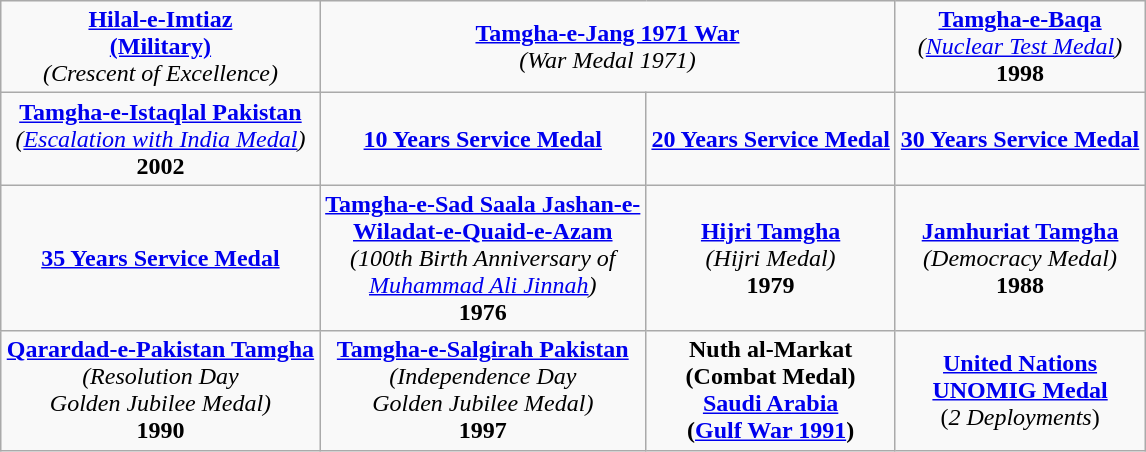<table class="wikitable" style="margin:1em auto; text-align:center;">
<tr>
<td><strong><a href='#'>Hilal-e-Imtiaz</a></strong><br><strong><a href='#'>(Military)</a></strong><br><em>(Crescent of Excellence)</em></td>
<td colspan="2"><strong><a href='#'>Tamgha-e-Jang 1971 War</a></strong><br><em>(War Medal 1971)</em></td>
<td><strong><a href='#'>Tamgha-e-Baqa</a></strong><br><em>(<a href='#'>Nuclear Test Medal</a>)</em><br><strong>1998</strong></td>
</tr>
<tr>
<td><strong><a href='#'>Tamgha-e-Istaqlal Pakistan</a></strong><br><em>(<a href='#'>Escalation with India Medal</a>)</em><br><strong>2002</strong></td>
<td><strong><a href='#'>10 Years Service Medal</a></strong></td>
<td><strong><a href='#'>20 Years Service Medal</a></strong></td>
<td><strong><a href='#'>30 Years Service Medal</a></strong></td>
</tr>
<tr>
<td><strong><a href='#'>35 Years Service Medal</a></strong></td>
<td><strong><a href='#'>Tamgha-e-Sad Saala Jashan-e-</a></strong><br><strong><a href='#'>Wiladat-e-Quaid-e-Azam</a></strong><br><em>(100th Birth Anniversary of</em><br><em><a href='#'>Muhammad Ali Jinnah</a>)</em><br><strong>1976</strong></td>
<td><strong><a href='#'>Hijri Tamgha</a></strong><br><em>(Hijri Medal)</em><br><strong>1979</strong></td>
<td><strong><a href='#'>Jamhuriat Tamgha</a></strong><br><em>(Democracy Medal)</em><br><strong>1988</strong></td>
</tr>
<tr>
<td><strong><a href='#'>Qarardad-e-Pakistan Tamgha</a></strong><br><em>(Resolution Day</em><br><em>Golden Jubilee Medal)</em><br><strong>1990</strong></td>
<td><strong><a href='#'>Tamgha-e-Salgirah Pakistan</a></strong><br><em>(Independence Day</em><br><em>Golden Jubilee Medal)</em><br><strong>1997</strong></td>
<td><strong>Nuth al-Markat</strong><br><strong>(Combat Medal)</strong><br><strong><a href='#'>Saudi Arabia</a></strong><br><strong>(<a href='#'>Gulf War 1991</a>)</strong></td>
<td><strong><a href='#'>United Nations</a></strong><br><strong><a href='#'>UNOMIG Medal</a></strong><br>(<em>2 Deployments</em>)</td>
</tr>
</table>
